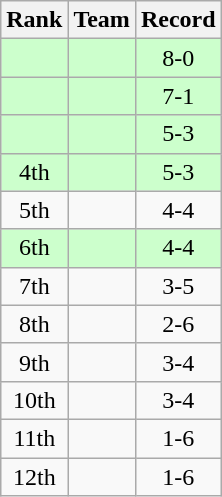<table class=wikitable style="text-align:center;">
<tr>
<th>Rank</th>
<th>Team</th>
<th>Record</th>
</tr>
<tr bgcolor=#ccffcc>
<td></td>
<td align=left></td>
<td>8-0</td>
</tr>
<tr bgcolor=#ccffcc>
<td></td>
<td align=left></td>
<td>7-1</td>
</tr>
<tr bgcolor=#ccffcc>
<td></td>
<td align=left></td>
<td>5-3</td>
</tr>
<tr bgcolor=#ccffcc>
<td>4th</td>
<td align=left></td>
<td>5-3</td>
</tr>
<tr>
<td>5th</td>
<td align=left></td>
<td>4-4</td>
</tr>
<tr bgcolor=#ccffcc>
<td>6th</td>
<td align=left></td>
<td>4-4</td>
</tr>
<tr>
<td>7th</td>
<td align=left></td>
<td>3-5</td>
</tr>
<tr>
<td>8th</td>
<td align=left></td>
<td>2-6</td>
</tr>
<tr>
<td>9th</td>
<td align=left></td>
<td>3-4</td>
</tr>
<tr>
<td>10th</td>
<td align=left></td>
<td>3-4</td>
</tr>
<tr>
<td>11th</td>
<td align=left></td>
<td>1-6</td>
</tr>
<tr>
<td>12th</td>
<td align=left></td>
<td>1-6</td>
</tr>
</table>
